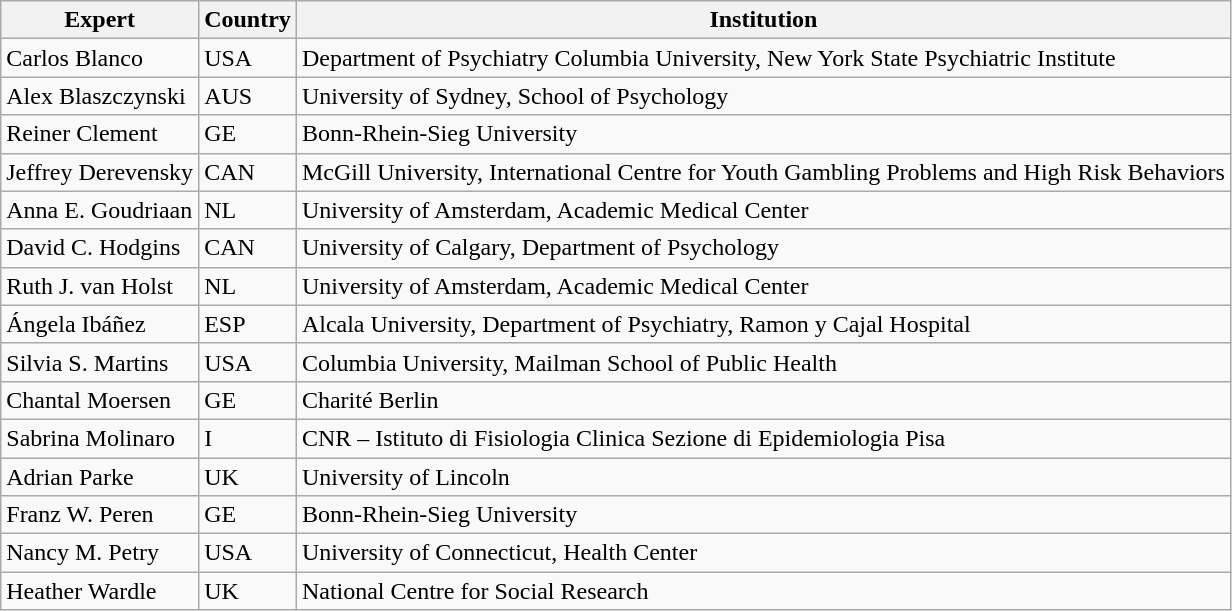<table class="wikitable">
<tr>
<th>Expert</th>
<th>Country</th>
<th>Institution</th>
</tr>
<tr>
<td>Carlos Blanco</td>
<td>USA</td>
<td>Department of Psychiatry Columbia University, New York State Psychiatric Institute</td>
</tr>
<tr>
<td>Alex Blaszczynski</td>
<td>AUS</td>
<td>University of Sydney, School of Psychology</td>
</tr>
<tr>
<td>Reiner Clement</td>
<td>GE</td>
<td>Bonn-Rhein-Sieg University</td>
</tr>
<tr>
<td>Jeffrey Derevensky</td>
<td>CAN</td>
<td>McGill University, International Centre for Youth Gambling Problems and High Risk Behaviors</td>
</tr>
<tr>
<td>Anna E. Goudriaan</td>
<td>NL</td>
<td>University of Amsterdam, Academic Medical Center</td>
</tr>
<tr>
<td>David C. Hodgins</td>
<td>CAN</td>
<td>University of Calgary, Department of Psychology</td>
</tr>
<tr>
<td>Ruth J. van Holst</td>
<td>NL</td>
<td>University of Amsterdam, Academic Medical Center</td>
</tr>
<tr>
<td>Ángela Ibáñez</td>
<td>ESP</td>
<td>Alcala University, Department of Psychiatry, Ramon y Cajal Hospital</td>
</tr>
<tr>
<td>Silvia S. Martins</td>
<td>USA</td>
<td>Columbia University, Mailman School of Public Health</td>
</tr>
<tr>
<td>Chantal Moersen</td>
<td>GE</td>
<td>Charité Berlin</td>
</tr>
<tr>
<td>Sabrina Molinaro</td>
<td>I</td>
<td>CNR – Istituto di Fisiologia Clinica Sezione di Epidemiologia Pisa</td>
</tr>
<tr>
<td>Adrian Parke</td>
<td>UK</td>
<td>University of Lincoln</td>
</tr>
<tr>
<td>Franz W. Peren</td>
<td>GE</td>
<td>Bonn-Rhein-Sieg University</td>
</tr>
<tr>
<td>Nancy M. Petry</td>
<td>USA</td>
<td>University of Connecticut, Health Center</td>
</tr>
<tr>
<td>Heather Wardle</td>
<td>UK</td>
<td>National Centre for Social Research</td>
</tr>
</table>
